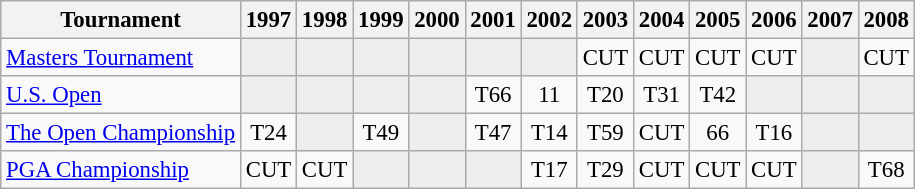<table class="wikitable" style="font-size:95%;text-align:center;">
<tr>
<th>Tournament</th>
<th>1997</th>
<th>1998</th>
<th>1999</th>
<th>2000</th>
<th>2001</th>
<th>2002</th>
<th>2003</th>
<th>2004</th>
<th>2005</th>
<th>2006</th>
<th>2007</th>
<th>2008</th>
</tr>
<tr>
<td align=left><a href='#'>Masters Tournament</a></td>
<td style="background:#eeeeee;"></td>
<td style="background:#eeeeee;"></td>
<td style="background:#eeeeee;"></td>
<td style="background:#eeeeee;"></td>
<td style="background:#eeeeee;"></td>
<td style="background:#eeeeee;"></td>
<td>CUT</td>
<td>CUT</td>
<td>CUT</td>
<td>CUT</td>
<td style="background:#eeeeee;"></td>
<td>CUT</td>
</tr>
<tr>
<td align=left><a href='#'>U.S. Open</a></td>
<td style="background:#eeeeee;"></td>
<td style="background:#eeeeee;"></td>
<td style="background:#eeeeee;"></td>
<td style="background:#eeeeee;"></td>
<td>T66</td>
<td>11</td>
<td>T20</td>
<td>T31</td>
<td>T42</td>
<td style="background:#eeeeee;"></td>
<td style="background:#eeeeee;"></td>
<td style="background:#eeeeee;"></td>
</tr>
<tr>
<td align=left><a href='#'>The Open Championship</a></td>
<td>T24</td>
<td style="background:#eeeeee;"></td>
<td>T49</td>
<td style="background:#eeeeee;"></td>
<td>T47</td>
<td>T14</td>
<td>T59</td>
<td>CUT</td>
<td>66</td>
<td>T16</td>
<td style="background:#eeeeee;"></td>
<td style="background:#eeeeee;"></td>
</tr>
<tr>
<td align=left><a href='#'>PGA Championship</a></td>
<td>CUT</td>
<td>CUT</td>
<td style="background:#eeeeee;"></td>
<td style="background:#eeeeee;"></td>
<td style="background:#eeeeee;"></td>
<td>T17</td>
<td>T29</td>
<td>CUT</td>
<td>CUT</td>
<td>CUT</td>
<td style="background:#eeeeee;"></td>
<td>T68</td>
</tr>
</table>
